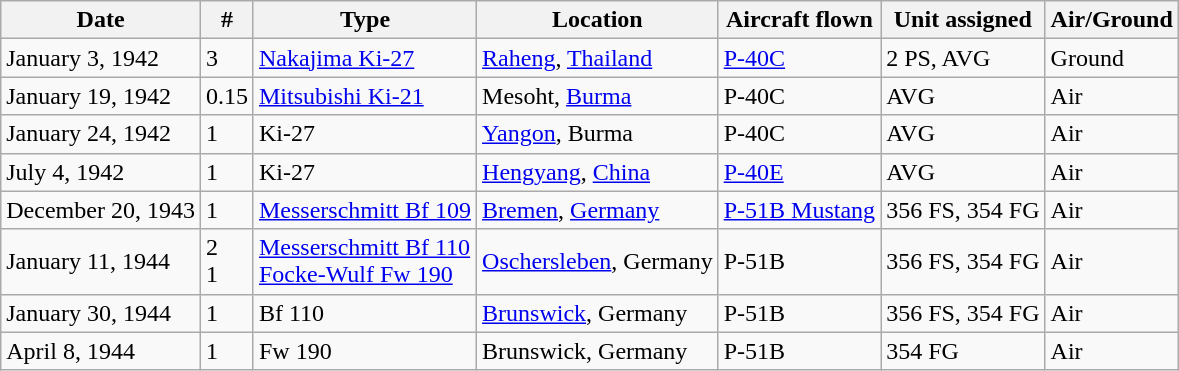<table class="wikitable">
<tr>
<th>Date</th>
<th>#</th>
<th>Type</th>
<th>Location</th>
<th>Aircraft flown</th>
<th>Unit assigned</th>
<th>Air/Ground</th>
</tr>
<tr>
<td>January 3, 1942</td>
<td>3</td>
<td><a href='#'>Nakajima Ki-27</a></td>
<td><a href='#'>Raheng</a>, <a href='#'>Thailand</a></td>
<td><a href='#'>P-40C</a></td>
<td>2 PS, AVG</td>
<td>Ground</td>
</tr>
<tr>
<td>January 19, 1942</td>
<td>0.15</td>
<td><a href='#'>Mitsubishi Ki-21</a></td>
<td>Mesoht, <a href='#'>Burma</a></td>
<td>P-40C</td>
<td>AVG</td>
<td>Air</td>
</tr>
<tr>
<td>January 24, 1942</td>
<td>1</td>
<td>Ki-27</td>
<td><a href='#'>Yangon</a>, Burma</td>
<td>P-40C</td>
<td>AVG</td>
<td>Air</td>
</tr>
<tr>
<td>July 4, 1942</td>
<td>1</td>
<td>Ki-27</td>
<td><a href='#'>Hengyang</a>, <a href='#'>China</a></td>
<td><a href='#'>P-40E</a></td>
<td>AVG</td>
<td>Air</td>
</tr>
<tr>
<td>December 20, 1943</td>
<td>1</td>
<td><a href='#'>Messerschmitt Bf 109</a></td>
<td><a href='#'>Bremen</a>, <a href='#'>Germany</a></td>
<td><a href='#'>P-51B Mustang</a></td>
<td>356 FS, 354 FG</td>
<td>Air</td>
</tr>
<tr>
<td>January 11, 1944</td>
<td>2<br>1</td>
<td><a href='#'>Messerschmitt Bf 110</a><br><a href='#'>Focke-Wulf Fw 190</a></td>
<td><a href='#'>Oschersleben</a>, Germany</td>
<td>P-51B</td>
<td>356 FS, 354 FG</td>
<td>Air</td>
</tr>
<tr>
<td>January 30, 1944</td>
<td>1</td>
<td>Bf 110</td>
<td><a href='#'>Brunswick</a>, Germany</td>
<td>P-51B</td>
<td>356 FS, 354 FG</td>
<td>Air</td>
</tr>
<tr>
<td>April 8, 1944</td>
<td>1</td>
<td>Fw 190</td>
<td>Brunswick, Germany</td>
<td>P-51B</td>
<td>354 FG</td>
<td>Air</td>
</tr>
</table>
